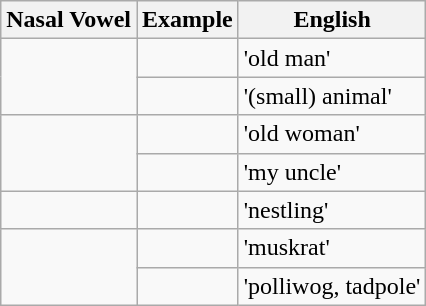<table class="wikitable" align="center">
<tr>
<th>Nasal Vowel</th>
<th>Example</th>
<th>English</th>
</tr>
<tr>
<td rowspan=2></td>
<td></td>
<td>'old man'</td>
</tr>
<tr>
<td></td>
<td>'(small) animal'</td>
</tr>
<tr>
<td rowspan=2></td>
<td></td>
<td>'old woman'</td>
</tr>
<tr>
<td></td>
<td>'my uncle'</td>
</tr>
<tr>
<td></td>
<td></td>
<td>'nestling'</td>
</tr>
<tr>
<td rowspan=2></td>
<td></td>
<td>'muskrat'</td>
</tr>
<tr>
<td></td>
<td>'polliwog, tadpole'</td>
</tr>
</table>
